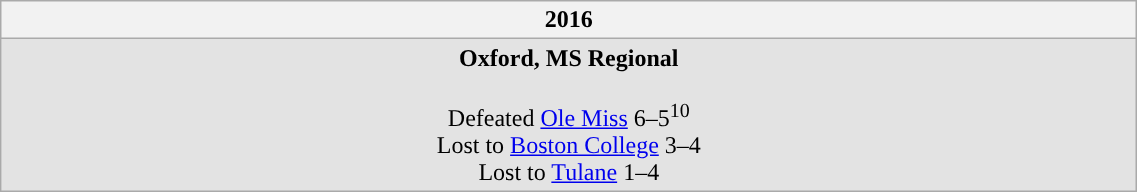<table Class="wikitable" width="60%">
<tr>
<th style="background:#">2016</th>
</tr>
<tr style="background: #e3e3e3;">
<td align="center"><strong>Oxford, MS Regional</strong><br><br>Defeated <a href='#'>Ole Miss</a> 6–5<sup>10</sup><br>Lost to <a href='#'>Boston College</a> 3–4<br> Lost to <a href='#'>Tulane</a> 1–4</td>
</tr>
</table>
